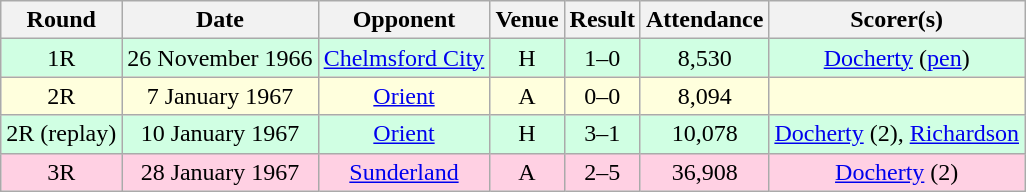<table style="text-align:center;" class="wikitable sortable">
<tr>
<th>Round</th>
<th>Date</th>
<th>Opponent</th>
<th>Venue</th>
<th>Result</th>
<th>Attendance</th>
<th>Scorer(s)</th>
</tr>
<tr style="background:#d0ffe3;">
<td>1R</td>
<td>26 November 1966</td>
<td><a href='#'>Chelmsford City</a></td>
<td>H</td>
<td>1–0</td>
<td>8,530</td>
<td><a href='#'>Docherty</a> (<a href='#'>pen</a>)</td>
</tr>
<tr style="background:#ffd;">
<td>2R</td>
<td>7 January 1967</td>
<td><a href='#'>Orient</a></td>
<td>A</td>
<td>0–0</td>
<td>8,094</td>
<td></td>
</tr>
<tr style="background:#d0ffe3;">
<td>2R (replay)</td>
<td>10 January 1967</td>
<td><a href='#'>Orient</a></td>
<td>H</td>
<td>3–1</td>
<td>10,078</td>
<td><a href='#'>Docherty</a> (2), <a href='#'>Richardson</a></td>
</tr>
<tr style="background:#ffd0e3;">
<td>3R</td>
<td>28 January 1967</td>
<td><a href='#'>Sunderland</a></td>
<td>A</td>
<td>2–5</td>
<td>36,908</td>
<td><a href='#'>Docherty</a> (2)</td>
</tr>
</table>
